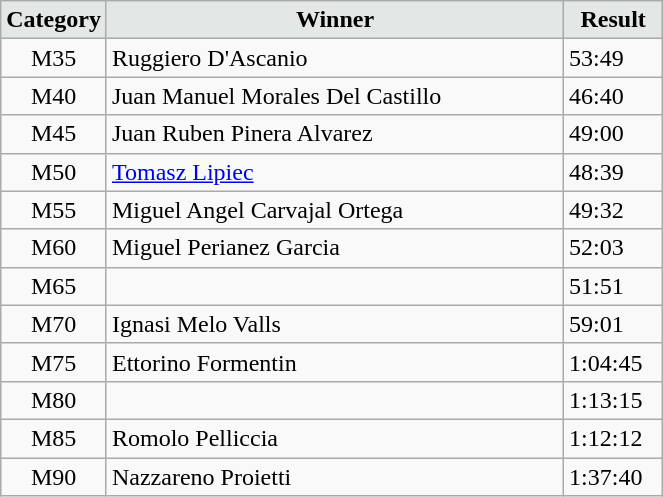<table class="wikitable" width=35%>
<tr>
<td width=15% align="center" bgcolor=#E3E7E6><strong>Category</strong></td>
<td align="center" bgcolor=#E3E7E6> <strong>Winner</strong></td>
<td width=15% align="center" bgcolor=#E3E7E6><strong>Result</strong></td>
</tr>
<tr>
<td align="center">M35</td>
<td> Ruggiero D'Ascanio</td>
<td>53:49</td>
</tr>
<tr>
<td align="center">M40</td>
<td> Juan Manuel Morales Del Castillo</td>
<td>46:40</td>
</tr>
<tr>
<td align="center">M45</td>
<td> Juan Ruben Pinera Alvarez</td>
<td>49:00</td>
</tr>
<tr>
<td align="center">M50</td>
<td> <a href='#'>Tomasz Lipiec</a></td>
<td>48:39</td>
</tr>
<tr>
<td align="center">M55</td>
<td> Miguel Angel Carvajal Ortega</td>
<td>49:32</td>
</tr>
<tr>
<td align="center">M60</td>
<td> Miguel Perianez Garcia</td>
<td>52:03</td>
</tr>
<tr>
<td align="center">M65</td>
<td> </td>
<td>51:51</td>
</tr>
<tr>
<td align="center">M70</td>
<td> Ignasi Melo Valls</td>
<td>59:01</td>
</tr>
<tr>
<td align="center">M75</td>
<td> Ettorino Formentin</td>
<td>1:04:45</td>
</tr>
<tr>
<td align="center">M80</td>
<td> </td>
<td>1:13:15</td>
</tr>
<tr>
<td align="center">M85</td>
<td> Romolo Pelliccia</td>
<td>1:12:12</td>
</tr>
<tr>
<td align="center">M90</td>
<td> Nazzareno Proietti</td>
<td>1:37:40</td>
</tr>
</table>
